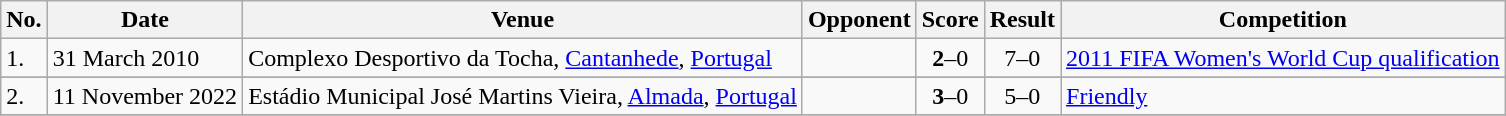<table class="wikitable">
<tr>
<th>No.</th>
<th>Date</th>
<th>Venue</th>
<th>Opponent</th>
<th>Score</th>
<th>Result</th>
<th>Competition</th>
</tr>
<tr>
<td>1.</td>
<td>31 March 2010</td>
<td>Complexo Desportivo da Tocha, <a href='#'>Cantanhede</a>, <a href='#'>Portugal</a></td>
<td></td>
<td align=center><strong>2</strong>–0</td>
<td align=center>7–0</td>
<td><a href='#'>2011 FIFA Women's World Cup qualification</a></td>
</tr>
<tr>
</tr>
<tr>
<td>2.</td>
<td>11 November 2022</td>
<td>Estádio Municipal José Martins Vieira, <a href='#'>Almada</a>, <a href='#'>Portugal</a></td>
<td></td>
<td align=center><strong>3</strong>–0</td>
<td align=center>5–0</td>
<td><a href='#'>Friendly</a></td>
</tr>
<tr>
</tr>
</table>
